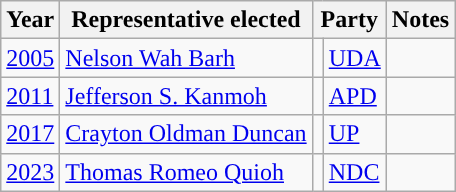<table class="wikitable">
<tr>
<th>Year</th>
<th>Representative elected</th>
<th colspan=2>Party</th>
<th>Notes</th>
</tr>
<tr>
<td><a href='#'>2005</a></td>
<td><a href='#'>Nelson Wah Barh</a></td>
<td></td>
<td><a href='#'>UDA</a></td>
<td></td>
</tr>
<tr>
<td><a href='#'>2011</a></td>
<td><a href='#'>Jefferson S. Kanmoh</a></td>
<td></td>
<td><a href='#'>APD</a></td>
<td></td>
</tr>
<tr>
<td><a href='#'>2017</a></td>
<td><a href='#'>Crayton Oldman Duncan</a></td>
<td></td>
<td><a href='#'>UP</a></td>
<td></td>
</tr>
<tr>
<td><a href='#'>2023</a></td>
<td><a href='#'>Thomas Romeo Quioh</a></td>
<td></td>
<td><a href='#'>NDC</a></td>
<td></td>
</tr>
</table>
